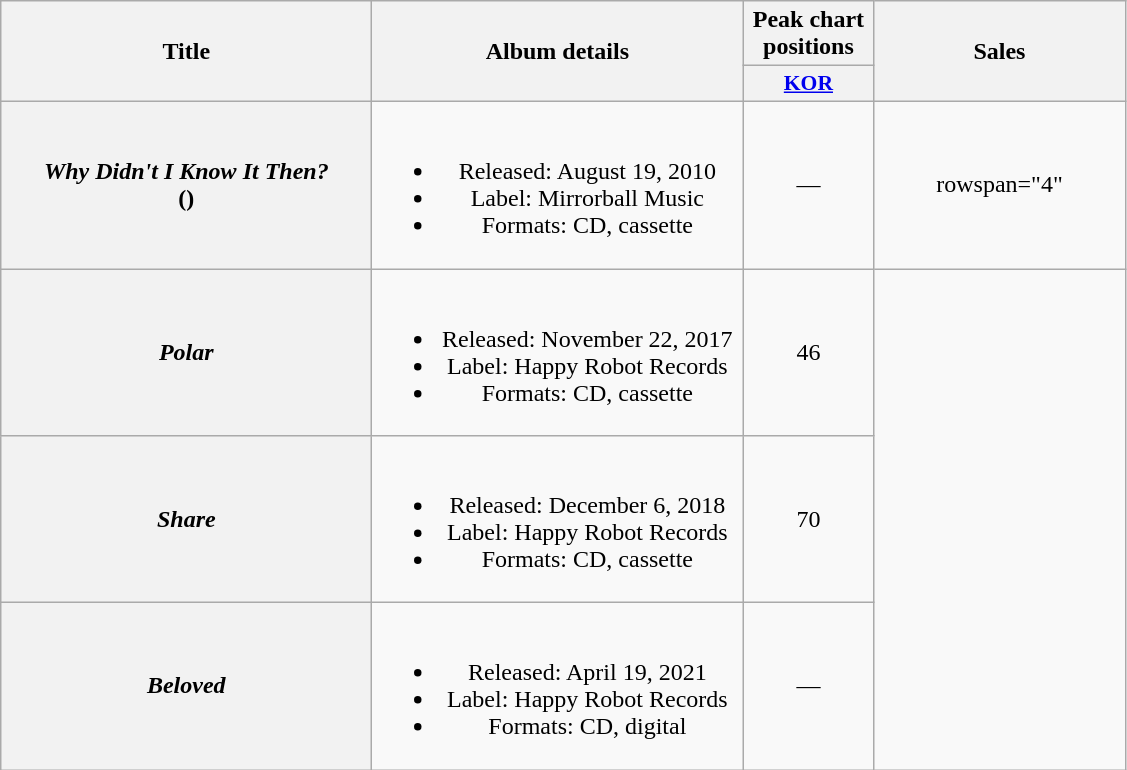<table class="wikitable plainrowheaders" style="text-align:center;">
<tr>
<th scope="col" rowspan="2" style="width:15em;">Title</th>
<th scope="col" rowspan="2" style="width:15em;">Album details</th>
<th scope="col" colspan="1" style="width:5em;">Peak chart positions</th>
<th scope="col" rowspan="2" style="width:10em;">Sales</th>
</tr>
<tr>
<th style="font-size:90%"><a href='#'>KOR</a><br></th>
</tr>
<tr>
<th scope="row"><em>Why Didn't I Know It Then?</em><br>()</th>
<td><br><ul><li>Released: August 19, 2010</li><li>Label: Mirrorball Music</li><li>Formats: CD, cassette</li></ul></td>
<td>—</td>
<td>rowspan="4" </td>
</tr>
<tr>
<th scope="row"><em>Polar</em></th>
<td><br><ul><li>Released: November 22, 2017</li><li>Label: Happy Robot Records</li><li>Formats: CD, cassette</li></ul></td>
<td>46</td>
</tr>
<tr>
<th scope="row"><em>Share</em></th>
<td><br><ul><li>Released: December 6, 2018</li><li>Label: Happy Robot Records</li><li>Formats: CD, cassette</li></ul></td>
<td>70</td>
</tr>
<tr>
<th scope="row"><em>Beloved</em></th>
<td><br><ul><li>Released: April 19, 2021</li><li>Label: Happy Robot Records</li><li>Formats: CD, digital</li></ul></td>
<td>—</td>
</tr>
</table>
